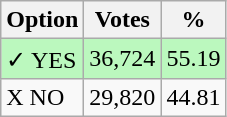<table class="wikitable">
<tr>
<th>Option</th>
<th>Votes</th>
<th>%</th>
</tr>
<tr>
<td style=background:#bbf8be>✓ YES</td>
<td style=background:#bbf8be>36,724</td>
<td style=background:#bbf8be>55.19</td>
</tr>
<tr>
<td>X NO</td>
<td>29,820</td>
<td>44.81</td>
</tr>
</table>
